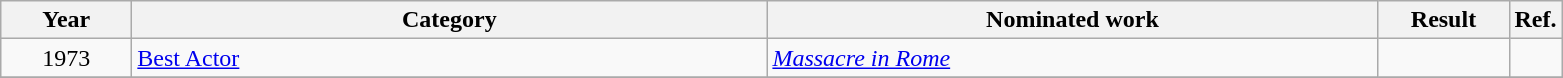<table class=wikitable>
<tr>
<th scope="col" style="width:5em;">Year</th>
<th scope="col" style="width:26em;">Category</th>
<th scope="col" style="width:25em;">Nominated work</th>
<th scope="col" style="width:5em;">Result</th>
<th>Ref.</th>
</tr>
<tr>
<td style="text-align:center;">1973</td>
<td><a href='#'>Best Actor</a></td>
<td><em><a href='#'>Massacre in Rome</a></em></td>
<td></td>
<td></td>
</tr>
<tr>
</tr>
</table>
